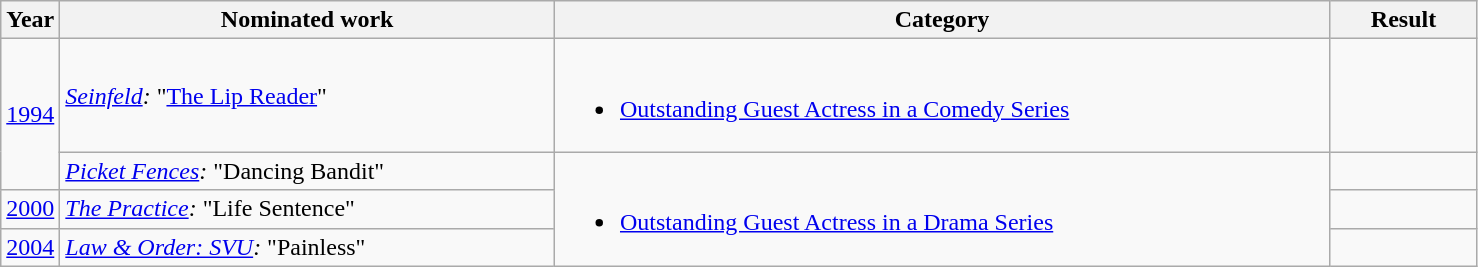<table class=wikitable>
<tr>
<th width=4%>Year</th>
<th width=33.5%>Nominated work</th>
<th width=52.5%>Category</th>
<th width=10%>Result</th>
</tr>
<tr>
<td rowspan=2><a href='#'>1994</a></td>
<td><em><a href='#'>Seinfeld</a>:</em> "<a href='#'>The Lip Reader</a>"</td>
<td><br><ul><li><a href='#'>Outstanding Guest Actress in a Comedy Series</a></li></ul></td>
<td></td>
</tr>
<tr>
<td><em><a href='#'>Picket Fences</a>:</em> "Dancing Bandit"</td>
<td rowspan=3><br><ul><li><a href='#'>Outstanding Guest Actress in a Drama Series</a></li></ul></td>
<td></td>
</tr>
<tr>
<td><a href='#'>2000</a></td>
<td><em><a href='#'>The Practice</a>:</em> "Life Sentence"</td>
<td></td>
</tr>
<tr>
<td><a href='#'>2004</a></td>
<td><em><a href='#'>Law & Order: SVU</a>:</em> "Painless"</td>
<td></td>
</tr>
</table>
